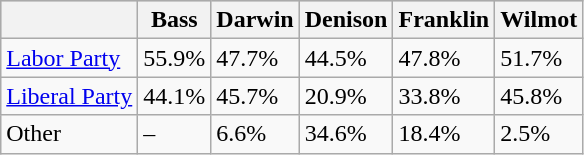<table class="wikitable">
<tr style="background:#ccc;">
<th></th>
<th>Bass</th>
<th>Darwin</th>
<th>Denison</th>
<th>Franklin</th>
<th>Wilmot</th>
</tr>
<tr>
<td><a href='#'>Labor Party</a></td>
<td>55.9%</td>
<td>47.7%</td>
<td>44.5%</td>
<td>47.8%</td>
<td>51.7%</td>
</tr>
<tr>
<td><a href='#'>Liberal Party</a></td>
<td>44.1%</td>
<td>45.7%</td>
<td>20.9%</td>
<td>33.8%</td>
<td>45.8%</td>
</tr>
<tr>
<td>Other</td>
<td>–</td>
<td>6.6%</td>
<td>34.6%</td>
<td>18.4%</td>
<td>2.5%</td>
</tr>
</table>
